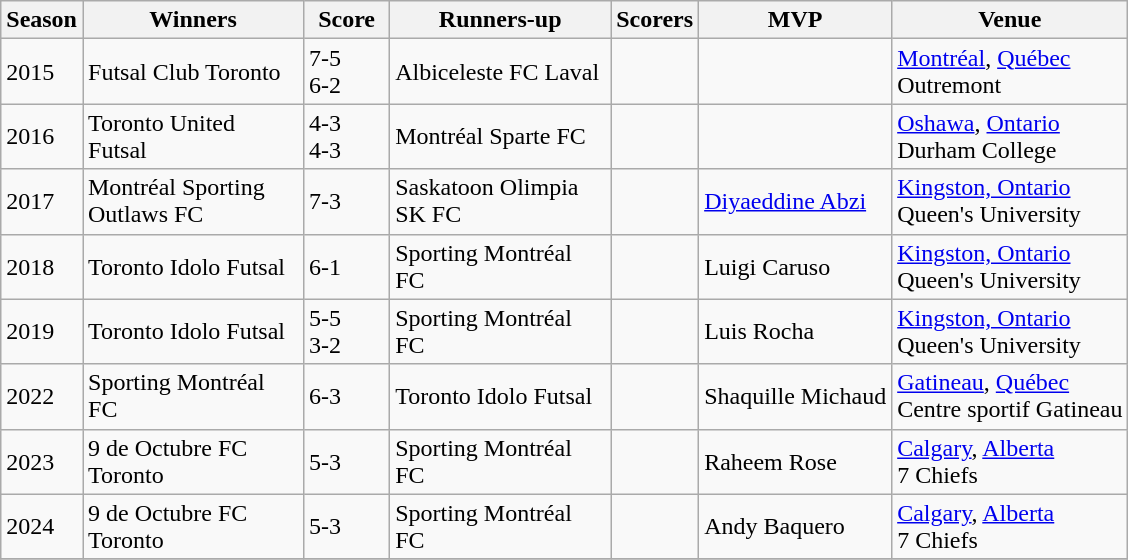<table class="sortable wikitable">
<tr>
<th style="text-align: center">Season</th>
<th width=140px>Winners</th>
<th width=50px>Score</th>
<th width=140px>Runners-up</th>
<th>Scorers</th>
<th>MVP</th>
<th>Venue</th>
</tr>
<tr>
<td>2015</td>
<td>Futsal Club Toronto</td>
<td>7-5<br>6-2</td>
<td>Albiceleste FC Laval</td>
<td></td>
<td></td>
<td><a href='#'>Montréal</a>, <a href='#'>Québec</a><br>Outremont</td>
</tr>
<tr>
<td>2016</td>
<td>Toronto United Futsal</td>
<td>4-3<br>4-3</td>
<td>Montréal Sparte FC</td>
<td></td>
<td></td>
<td><a href='#'>Oshawa</a>, <a href='#'>Ontario</a><br>Durham College</td>
</tr>
<tr>
<td>2017</td>
<td>Montréal Sporting Outlaws FC</td>
<td>7-3</td>
<td>Saskatoon Olimpia SK FC</td>
<td></td>
<td><a href='#'>Diyaeddine Abzi</a></td>
<td><a href='#'>Kingston, Ontario</a><br>Queen's University</td>
</tr>
<tr>
<td>2018</td>
<td>Toronto Idolo Futsal</td>
<td>6-1</td>
<td>Sporting Montréal FC</td>
<td></td>
<td>Luigi Caruso</td>
<td><a href='#'>Kingston, Ontario</a><br>Queen's University</td>
</tr>
<tr>
<td>2019</td>
<td>Toronto Idolo Futsal</td>
<td>5-5 <br>3-2</td>
<td>Sporting Montréal FC</td>
<td></td>
<td>Luis Rocha</td>
<td><a href='#'>Kingston, Ontario</a><br>Queen's University</td>
</tr>
<tr>
<td>2022</td>
<td>Sporting Montréal FC</td>
<td>6-3</td>
<td>Toronto Idolo Futsal</td>
<td></td>
<td>Shaquille Michaud</td>
<td><a href='#'>Gatineau</a>, <a href='#'>Québec</a><br>Centre sportif Gatineau</td>
</tr>
<tr>
<td>2023</td>
<td>9 de Octubre FC Toronto</td>
<td>5-3</td>
<td>Sporting Montréal FC</td>
<td></td>
<td>Raheem Rose</td>
<td><a href='#'>Calgary</a>, <a href='#'>Alberta</a><br>7 Chiefs</td>
</tr>
<tr>
<td>2024</td>
<td>9 de Octubre FC Toronto</td>
<td>5-3</td>
<td>Sporting Montréal FC</td>
<td></td>
<td>Andy Baquero</td>
<td><a href='#'>Calgary</a>, <a href='#'>Alberta</a><br>7 Chiefs</td>
</tr>
<tr>
</tr>
</table>
